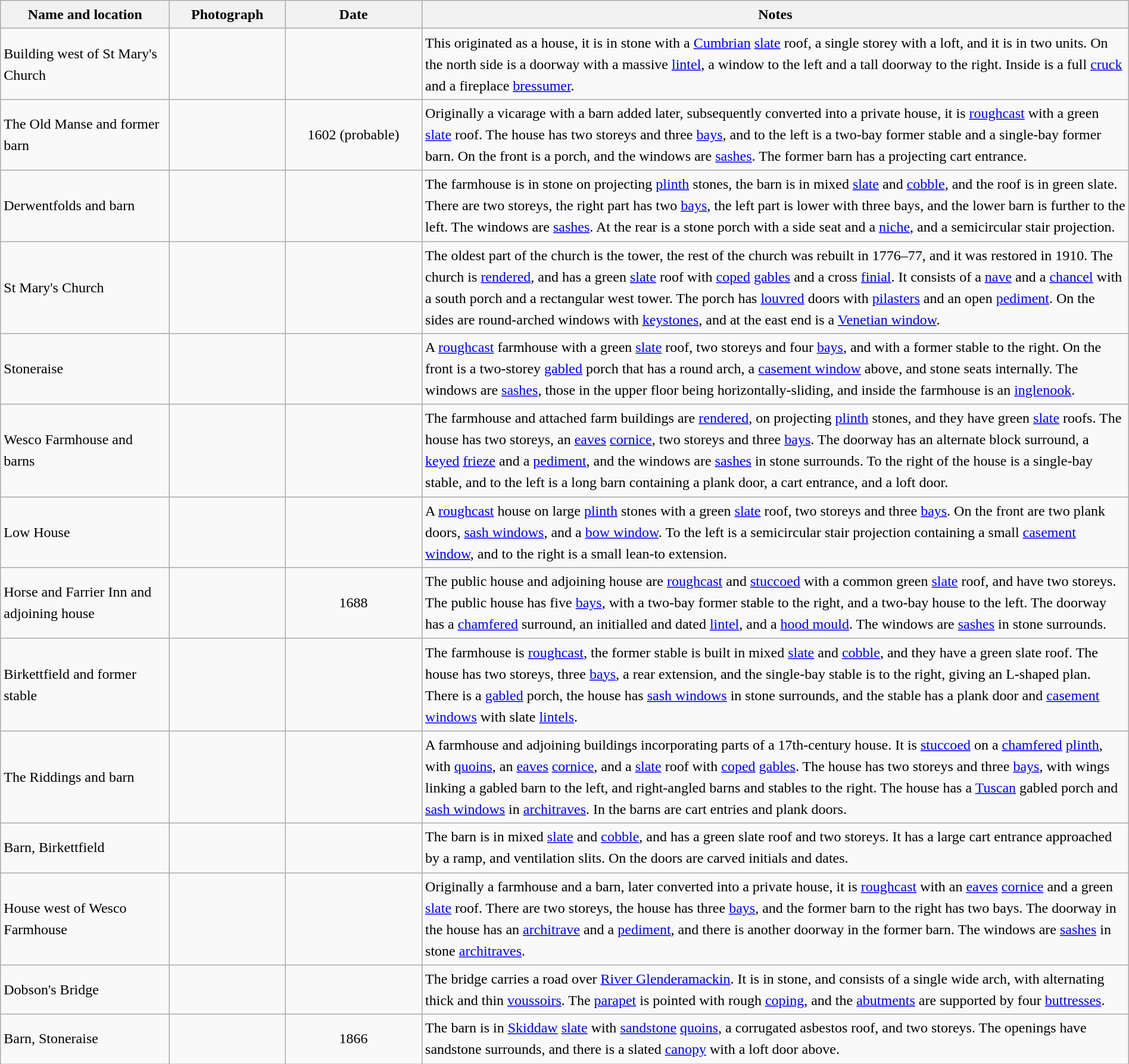<table class="wikitable sortable plainrowheaders" style="width:100%;border:0px;text-align:left;line-height:150%;">
<tr>
<th scope="col" style="width:150px">Name and location</th>
<th scope="col" style="width:100px" class="unsortable">Photograph</th>
<th scope="col" style="width:120px">Date</th>
<th scope="col" style="width:650px" class="unsortable">Notes</th>
</tr>
<tr>
<td>Building west of St Mary's Church<br><small></small></td>
<td></td>
<td align="center"></td>
<td>This originated as a house, it is in stone with a <a href='#'>Cumbrian</a> <a href='#'>slate</a> roof, a single storey with a loft, and it is in two units. On the north side is a doorway with a massive <a href='#'>lintel</a>, a window to the left and a tall doorway to the right. Inside is a full <a href='#'>cruck</a> and a fireplace <a href='#'>bressumer</a>.</td>
</tr>
<tr>
<td>The Old Manse and former barn<br><small></small></td>
<td></td>
<td align="center">1602 (probable)</td>
<td>Originally a vicarage with a barn added later, subsequently converted into a private house, it is <a href='#'>roughcast</a> with a green <a href='#'>slate</a> roof. The house has two storeys and three <a href='#'>bays</a>, and to the left is a two-bay former stable and a single-bay former barn. On the front is a porch, and the windows are <a href='#'>sashes</a>. The former barn has a projecting cart entrance.</td>
</tr>
<tr>
<td>Derwentfolds and barn<br><small></small></td>
<td></td>
<td align="center"></td>
<td>The farmhouse is in stone on projecting <a href='#'>plinth</a> stones, the barn is in mixed <a href='#'>slate</a> and <a href='#'>cobble</a>, and the roof is in green slate. There are two storeys, the right part has two <a href='#'>bays</a>, the left part is lower with three bays, and the lower barn is further to the left. The windows are <a href='#'>sashes</a>. At the rear is a stone porch with a side seat and a <a href='#'>niche</a>, and a semicircular stair projection.</td>
</tr>
<tr>
<td>St Mary's Church<br><small></small></td>
<td></td>
<td align="center"></td>
<td>The oldest part of the church is the tower, the rest of the church was rebuilt in 1776–77, and it was restored in 1910. The church is <a href='#'>rendered</a>, and has a green <a href='#'>slate</a> roof with <a href='#'>coped</a> <a href='#'>gables</a> and a cross <a href='#'>finial</a>. It consists of a <a href='#'>nave</a> and a <a href='#'>chancel</a> with a south porch and a rectangular west tower. The porch has <a href='#'>louvred</a> doors with <a href='#'>pilasters</a> and an open <a href='#'>pediment</a>. On the sides are round-arched windows with <a href='#'>keystones</a>, and at the east end is a <a href='#'>Venetian window</a>.</td>
</tr>
<tr>
<td>Stoneraise<br><small></small></td>
<td></td>
<td align="center"></td>
<td>A <a href='#'>roughcast</a> farmhouse with a green <a href='#'>slate</a> roof, two storeys and four <a href='#'>bays</a>, and with a former stable to the right. On the front is a two-storey <a href='#'>gabled</a> porch that has a round arch, a <a href='#'>casement window</a> above, and stone seats internally. The windows are <a href='#'>sashes</a>, those in the upper floor being horizontally-sliding, and inside the farmhouse is an <a href='#'>inglenook</a>.</td>
</tr>
<tr>
<td>Wesco Farmhouse and barns<br><small></small></td>
<td></td>
<td align="center"></td>
<td>The farmhouse and attached farm buildings are <a href='#'>rendered</a>, on projecting <a href='#'>plinth</a> stones, and they have green <a href='#'>slate</a> roofs. The house has two storeys, an <a href='#'>eaves</a> <a href='#'>cornice</a>, two storeys and three <a href='#'>bays</a>. The doorway has an alternate block surround, a <a href='#'>keyed</a> <a href='#'>frieze</a> and a <a href='#'>pediment</a>, and the windows are <a href='#'>sashes</a> in stone surrounds. To the right of the house is a single-bay stable, and to the left is a long barn containing a plank door, a cart entrance, and a loft door.</td>
</tr>
<tr>
<td>Low House<br><small></small></td>
<td></td>
<td align="center"></td>
<td>A <a href='#'>roughcast</a> house on large <a href='#'>plinth</a> stones with a green <a href='#'>slate</a> roof, two storeys and three <a href='#'>bays</a>. On the front are two plank doors, <a href='#'>sash windows</a>, and a <a href='#'>bow window</a>. To the left is a semicircular stair projection containing a small <a href='#'>casement window</a>, and to the right is a small lean-to extension.</td>
</tr>
<tr>
<td>Horse and Farrier Inn and adjoining house<br><small></small></td>
<td></td>
<td align="center">1688</td>
<td>The public house and adjoining house are <a href='#'>roughcast</a> and <a href='#'>stuccoed</a> with a common green <a href='#'>slate</a> roof, and have two storeys. The public house has five <a href='#'>bays</a>, with a two-bay former stable to the right, and a two-bay house to the left. The doorway has a <a href='#'>chamfered</a> surround, an initialled and dated <a href='#'>lintel</a>, and a <a href='#'>hood mould</a>. The windows are <a href='#'>sashes</a> in stone surrounds.</td>
</tr>
<tr>
<td>Birkettfield and former stable<br><small></small></td>
<td></td>
<td align="center"></td>
<td>The farmhouse is <a href='#'>roughcast</a>, the former stable is built in mixed <a href='#'>slate</a> and <a href='#'>cobble</a>, and they have a green slate roof. The house has two storeys, three <a href='#'>bays</a>, a rear extension, and the single-bay stable is to the right, giving an L-shaped plan. There is a <a href='#'>gabled</a> porch, the house has <a href='#'>sash windows</a> in stone surrounds, and the stable has a plank door and <a href='#'>casement windows</a> with slate <a href='#'>lintels</a>.</td>
</tr>
<tr>
<td>The Riddings and barn<br><small></small></td>
<td></td>
<td align="center"></td>
<td>A farmhouse and adjoining buildings incorporating parts of a 17th-century house. It is <a href='#'>stuccoed</a> on a <a href='#'>chamfered</a> <a href='#'>plinth</a>, with <a href='#'>quoins</a>, an <a href='#'>eaves</a> <a href='#'>cornice</a>, and a <a href='#'>slate</a> roof with <a href='#'>coped</a> <a href='#'>gables</a>. The house has two storeys and three <a href='#'>bays</a>, with wings linking a gabled barn to the left, and right-angled barns and stables to the right. The house has a <a href='#'>Tuscan</a> gabled porch and <a href='#'>sash windows</a> in <a href='#'>architraves</a>. In the barns are cart entries and plank doors.</td>
</tr>
<tr>
<td>Barn, Birkettfield<br><small></small></td>
<td></td>
<td align="center"></td>
<td>The barn is in mixed <a href='#'>slate</a> and <a href='#'>cobble</a>, and has a green slate roof and two storeys. It has a large cart entrance approached by a ramp, and ventilation slits. On the doors are carved initials and dates.</td>
</tr>
<tr>
<td>House west of Wesco Farmhouse<br><small></small></td>
<td></td>
<td align="center"></td>
<td>Originally a farmhouse and a barn, later converted into a private house, it is <a href='#'>roughcast</a> with an <a href='#'>eaves</a> <a href='#'>cornice</a> and a green <a href='#'>slate</a> roof. There are two storeys, the house has three <a href='#'>bays</a>, and the former barn to the right has two bays. The doorway in the house has an <a href='#'>architrave</a> and a <a href='#'>pediment</a>, and there is another doorway in the former barn. The windows are <a href='#'>sashes</a> in stone <a href='#'>architraves</a>.</td>
</tr>
<tr>
<td>Dobson's Bridge<br><small></small></td>
<td></td>
<td align="center"></td>
<td>The bridge carries a road over <a href='#'>River Glenderamackin</a>. It is in stone, and consists of a single wide arch, with alternating thick and thin <a href='#'>voussoirs</a>. The <a href='#'>parapet</a> is pointed with rough <a href='#'>coping</a>, and the <a href='#'>abutments</a> are supported by four <a href='#'>buttresses</a>.</td>
</tr>
<tr>
<td>Barn, Stoneraise<br><small></small></td>
<td></td>
<td align="center">1866</td>
<td>The barn is in <a href='#'>Skiddaw</a> <a href='#'>slate</a> with <a href='#'>sandstone</a> <a href='#'>quoins</a>, a corrugated asbestos roof, and two storeys. The openings have sandstone surrounds, and there is a slated <a href='#'>canopy</a> with a loft door above.</td>
</tr>
<tr>
</tr>
</table>
